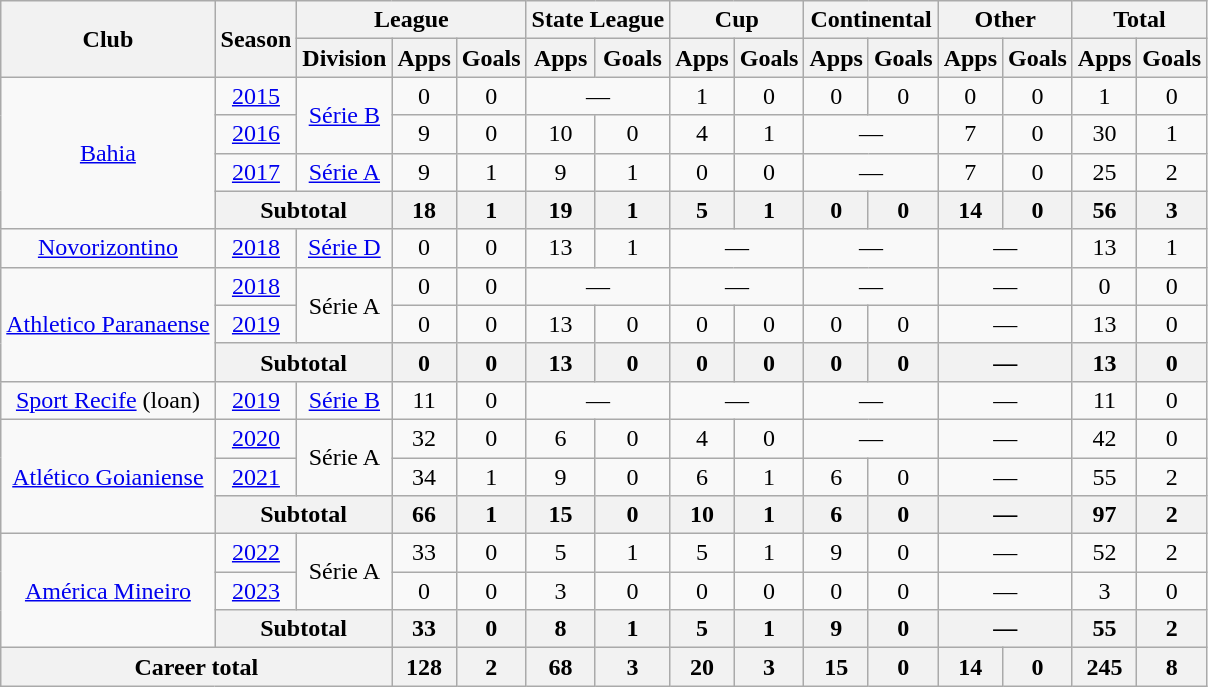<table class="wikitable" style="text-align: center;">
<tr>
<th rowspan="2">Club</th>
<th rowspan="2">Season</th>
<th colspan="3">League</th>
<th colspan="2">State League</th>
<th colspan="2">Cup</th>
<th colspan="2">Continental</th>
<th colspan="2">Other</th>
<th colspan="2">Total</th>
</tr>
<tr>
<th>Division</th>
<th>Apps</th>
<th>Goals</th>
<th>Apps</th>
<th>Goals</th>
<th>Apps</th>
<th>Goals</th>
<th>Apps</th>
<th>Goals</th>
<th>Apps</th>
<th>Goals</th>
<th>Apps</th>
<th>Goals</th>
</tr>
<tr>
<td rowspan=4 valign="center"><a href='#'>Bahia</a></td>
<td><a href='#'>2015</a></td>
<td rowspan=2><a href='#'>Série B</a></td>
<td>0</td>
<td>0</td>
<td colspan="2">—</td>
<td>1</td>
<td>0</td>
<td>0</td>
<td>0</td>
<td>0</td>
<td>0</td>
<td>1</td>
<td>0</td>
</tr>
<tr>
<td><a href='#'>2016</a></td>
<td>9</td>
<td>0</td>
<td>10</td>
<td>0</td>
<td>4</td>
<td>1</td>
<td colspan="2">—</td>
<td>7</td>
<td>0</td>
<td>30</td>
<td>1</td>
</tr>
<tr>
<td><a href='#'>2017</a></td>
<td><a href='#'>Série A</a></td>
<td>9</td>
<td>1</td>
<td>9</td>
<td>1</td>
<td>0</td>
<td>0</td>
<td colspan="2">—</td>
<td>7</td>
<td>0</td>
<td>25</td>
<td>2</td>
</tr>
<tr>
<th colspan="2">Subtotal</th>
<th>18</th>
<th>1</th>
<th>19</th>
<th>1</th>
<th>5</th>
<th>1</th>
<th>0</th>
<th>0</th>
<th>14</th>
<th>0</th>
<th>56</th>
<th>3</th>
</tr>
<tr>
<td valign="center"><a href='#'>Novorizontino</a></td>
<td><a href='#'>2018</a></td>
<td><a href='#'>Série D</a></td>
<td>0</td>
<td>0</td>
<td>13</td>
<td>1</td>
<td colspan="2">—</td>
<td colspan="2">—</td>
<td colspan="2">—</td>
<td>13</td>
<td>1</td>
</tr>
<tr>
<td rowspan="3" valign="center"><a href='#'>Athletico Paranaense</a></td>
<td><a href='#'>2018</a></td>
<td rowspan="2">Série A</td>
<td>0</td>
<td>0</td>
<td colspan="2">—</td>
<td colspan="2">—</td>
<td colspan="2">—</td>
<td colspan="2">—</td>
<td>0</td>
<td>0</td>
</tr>
<tr>
<td><a href='#'>2019</a></td>
<td>0</td>
<td>0</td>
<td>13</td>
<td>0</td>
<td>0</td>
<td>0</td>
<td>0</td>
<td>0</td>
<td colspan="2">—</td>
<td>13</td>
<td>0</td>
</tr>
<tr>
<th colspan="2">Subtotal</th>
<th>0</th>
<th>0</th>
<th>13</th>
<th>0</th>
<th>0</th>
<th>0</th>
<th>0</th>
<th>0</th>
<th colspan="2">—</th>
<th>13</th>
<th>0</th>
</tr>
<tr>
<td><a href='#'>Sport Recife</a> (loan)</td>
<td><a href='#'>2019</a></td>
<td><a href='#'>Série B</a></td>
<td>11</td>
<td>0</td>
<td colspan="2">—</td>
<td colspan="2">—</td>
<td colspan="2">—</td>
<td colspan="2">—</td>
<td>11</td>
<td>0</td>
</tr>
<tr>
<td rowspan="3" valign="center"><a href='#'>Atlético Goianiense</a></td>
<td><a href='#'>2020</a></td>
<td rowspan="2">Série A</td>
<td>32</td>
<td>0</td>
<td>6</td>
<td>0</td>
<td>4</td>
<td>0</td>
<td colspan="2">—</td>
<td colspan="2">—</td>
<td>42</td>
<td>0</td>
</tr>
<tr>
<td><a href='#'>2021</a></td>
<td>34</td>
<td>1</td>
<td>9</td>
<td>0</td>
<td>6</td>
<td>1</td>
<td>6</td>
<td>0</td>
<td colspan="2">—</td>
<td>55</td>
<td>2</td>
</tr>
<tr>
<th colspan="2">Subtotal</th>
<th>66</th>
<th>1</th>
<th>15</th>
<th>0</th>
<th>10</th>
<th>1</th>
<th>6</th>
<th>0</th>
<th colspan="2">—</th>
<th>97</th>
<th>2</th>
</tr>
<tr>
<td rowspan="3" valign="center"><a href='#'>América Mineiro</a></td>
<td><a href='#'>2022</a></td>
<td rowspan="2">Série A</td>
<td>33</td>
<td>0</td>
<td>5</td>
<td>1</td>
<td>5</td>
<td>1</td>
<td>9</td>
<td>0</td>
<td colspan="2">—</td>
<td>52</td>
<td>2</td>
</tr>
<tr>
<td><a href='#'>2023</a></td>
<td>0</td>
<td>0</td>
<td>3</td>
<td>0</td>
<td>0</td>
<td>0</td>
<td>0</td>
<td>0</td>
<td colspan="2">—</td>
<td>3</td>
<td>0</td>
</tr>
<tr>
<th colspan="2">Subtotal</th>
<th>33</th>
<th>0</th>
<th>8</th>
<th>1</th>
<th>5</th>
<th>1</th>
<th>9</th>
<th>0</th>
<th colspan="2">—</th>
<th>55</th>
<th>2</th>
</tr>
<tr>
<th colspan="3"><strong>Career total</strong></th>
<th>128</th>
<th>2</th>
<th>68</th>
<th>3</th>
<th>20</th>
<th>3</th>
<th>15</th>
<th>0</th>
<th>14</th>
<th>0</th>
<th>245</th>
<th>8</th>
</tr>
</table>
